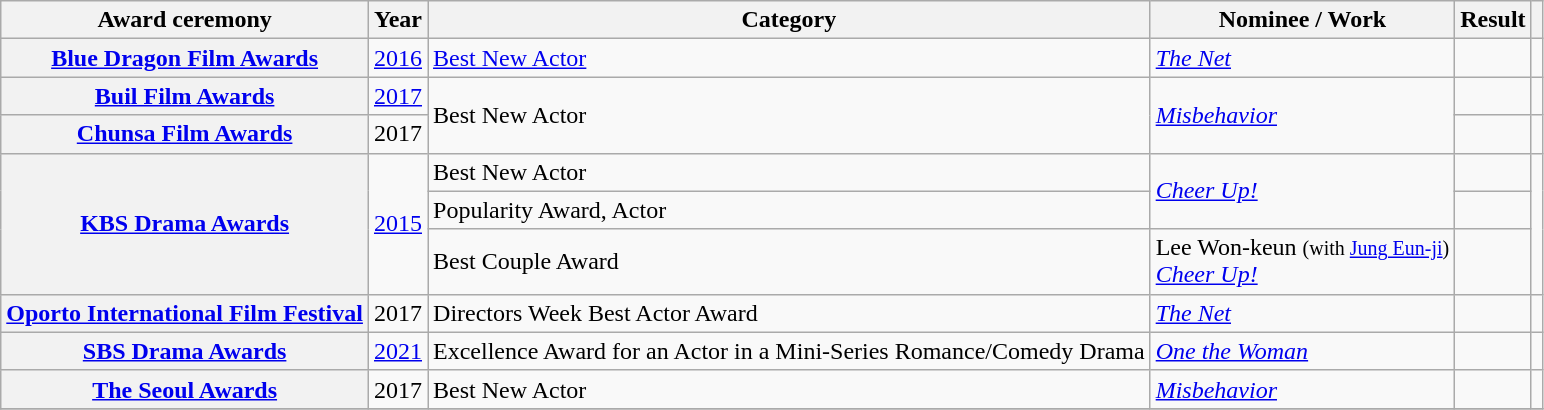<table class="wikitable plainrowheaders sortable">
<tr>
<th scope="col">Award ceremony</th>
<th scope="col">Year</th>
<th scope="col">Category</th>
<th scope="col">Nominee / Work</th>
<th scope="col">Result</th>
<th scope="col" class="unsortable"></th>
</tr>
<tr>
<th scope="row"  rowspan="1"><a href='#'>Blue Dragon Film Awards</a></th>
<td style="text-align:center"><a href='#'>2016</a></td>
<td><a href='#'>Best New Actor</a></td>
<td rowspan="1"><em><a href='#'>The Net</a></em></td>
<td></td>
<td></td>
</tr>
<tr>
<th scope="row"  rowspan="1"><a href='#'>Buil Film Awards</a></th>
<td style="text-align:center"><a href='#'>2017</a></td>
<td rowspan="2">Best New Actor</td>
<td rowspan="2"><em><a href='#'>Misbehavior</a></em></td>
<td></td>
<td></td>
</tr>
<tr>
<th scope="row"><a href='#'>Chunsa Film Awards</a></th>
<td style="text-align:center">2017</td>
<td></td>
<td></td>
</tr>
<tr>
<th scope="row"  rowspan="3"><a href='#'>KBS Drama Awards</a></th>
<td style="text-align:center" rowspan="3"><a href='#'>2015</a></td>
<td>Best New Actor</td>
<td rowspan="2"><em><a href='#'>Cheer Up!</a></em></td>
<td></td>
<td rowspan=3></td>
</tr>
<tr>
<td>Popularity Award, Actor</td>
<td></td>
</tr>
<tr>
<td>Best Couple Award</td>
<td>Lee Won-keun <small>(with <a href='#'>Jung Eun-ji</a>)</small><br> <em><a href='#'>Cheer Up!</a></em></td>
<td></td>
</tr>
<tr>
<th scope="row"><a href='#'>Oporto International Film Festival</a></th>
<td style="text-align:center"  rowspan="1">2017</td>
<td>Directors Week Best Actor Award</td>
<td><em><a href='#'>The Net</a></em></td>
<td></td>
<td style="text-align:center"></td>
</tr>
<tr>
<th scope="row"  rowspan="1"><a href='#'>SBS Drama Awards</a></th>
<td style="text-align:center" rowspan="1"><a href='#'>2021</a></td>
<td>Excellence Award for an Actor in a Mini-Series Romance/Comedy Drama</td>
<td rowspan="1"><em><a href='#'>One the Woman</a></em></td>
<td></td>
<td style="text-align:center"></td>
</tr>
<tr>
<th scope="row"><a href='#'>The Seoul Awards</a></th>
<td style="text-align:center"  rowspan="1">2017</td>
<td>Best New Actor</td>
<td rowspan="1"><em><a href='#'>Misbehavior</a></em></td>
<td></td>
<td></td>
</tr>
<tr>
</tr>
</table>
